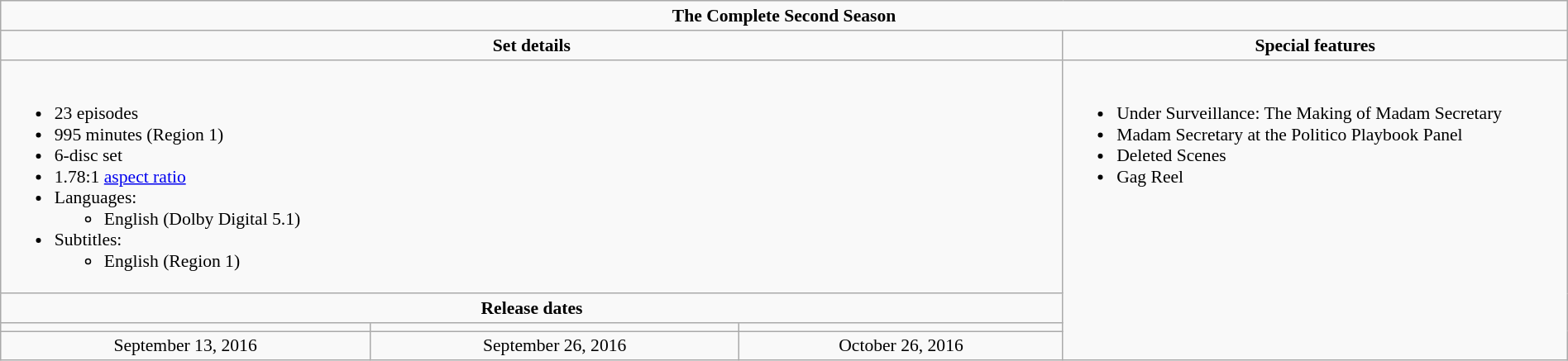<table class="wikitable plainrowheaders" style="font-size:90%; text-align:center; width: 100%; margin-left: auto; margin-right: auto;">
<tr>
<td colspan="6"><strong>The Complete Second Season</strong></td>
</tr>
<tr>
<td align="center" width="300" colspan="3"><strong>Set details</strong></td>
<td width="400" align="center"><strong>Special features</strong></td>
</tr>
<tr valign="top">
<td colspan="3" align="left" width="300"><br><ul><li>23 episodes</li><li>995 minutes (Region 1)</li><li>6-disc set</li><li>1.78:1 <a href='#'>aspect ratio</a></li><li>Languages:<ul><li>English (Dolby Digital 5.1)</li></ul></li><li>Subtitles:<ul><li>English (Region 1)</li></ul></li></ul></td>
<td rowspan="4" align="left" width="400"><br><ul><li>Under Surveillance: The Making of Madam Secretary</li><li>Madam Secretary at the Politico Playbook Panel</li><li>Deleted Scenes</li><li>Gag Reel</li></ul></td>
</tr>
<tr>
<td colspan="3" align="center"><strong>Release dates</strong></td>
</tr>
<tr>
<td align="center"></td>
<td align="center"></td>
<td align="center"></td>
</tr>
<tr>
<td align="center">September 13, 2016</td>
<td align="center">September 26, 2016</td>
<td align="center">October 26, 2016</td>
</tr>
</table>
